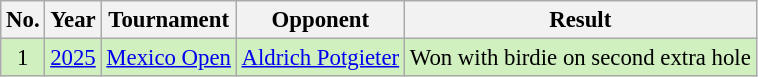<table class="wikitable" style="font-size:95%;">
<tr>
<th>No.</th>
<th>Year</th>
<th>Tournament</th>
<th>Opponent</th>
<th>Result</th>
</tr>
<tr style="background:#D0F0C0;">
<td align=center>1</td>
<td><a href='#'>2025</a></td>
<td><a href='#'>Mexico Open</a></td>
<td> <a href='#'>Aldrich Potgieter</a></td>
<td>Won with birdie on second extra hole</td>
</tr>
</table>
